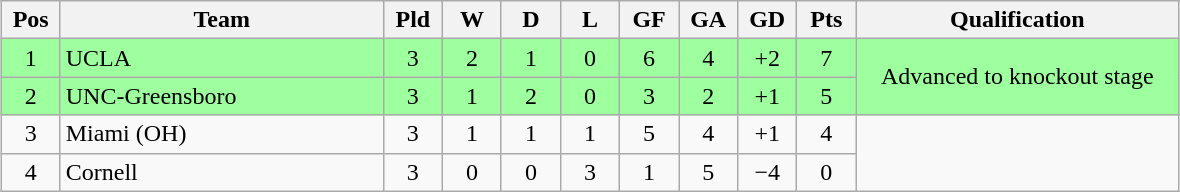<table class="wikitable" style="text-align:center; margin: 1em auto">
<tr>
<th style="width:2em">Pos</th>
<th style="width:13em">Team</th>
<th style="width:2em">Pld</th>
<th style="width:2em">W</th>
<th style="width:2em">D</th>
<th style="width:2em">L</th>
<th style="width:2em">GF</th>
<th style="width:2em">GA</th>
<th style="width:2em">GD</th>
<th style="width:2em">Pts</th>
<th style="width:13em">Qualification</th>
</tr>
<tr bgcolor="#9eff9e">
<td>1</td>
<td style="text-align:left">UCLA</td>
<td>3</td>
<td>2</td>
<td>1</td>
<td>0</td>
<td>6</td>
<td>4</td>
<td>+2</td>
<td>7</td>
<td rowspan="2">Advanced to knockout stage</td>
</tr>
<tr bgcolor="#9eff9e">
<td>2</td>
<td style="text-align:left">UNC-Greensboro</td>
<td>3</td>
<td>1</td>
<td>2</td>
<td>0</td>
<td>3</td>
<td>2</td>
<td>+1</td>
<td>5</td>
</tr>
<tr>
<td>3</td>
<td style="text-align:left">Miami (OH)</td>
<td>3</td>
<td>1</td>
<td>1</td>
<td>1</td>
<td>5</td>
<td>4</td>
<td>+1</td>
<td>4</td>
</tr>
<tr>
<td>4</td>
<td style="text-align:left">Cornell</td>
<td>3</td>
<td>0</td>
<td>0</td>
<td>3</td>
<td>1</td>
<td>5</td>
<td>−4</td>
<td>0</td>
</tr>
</table>
